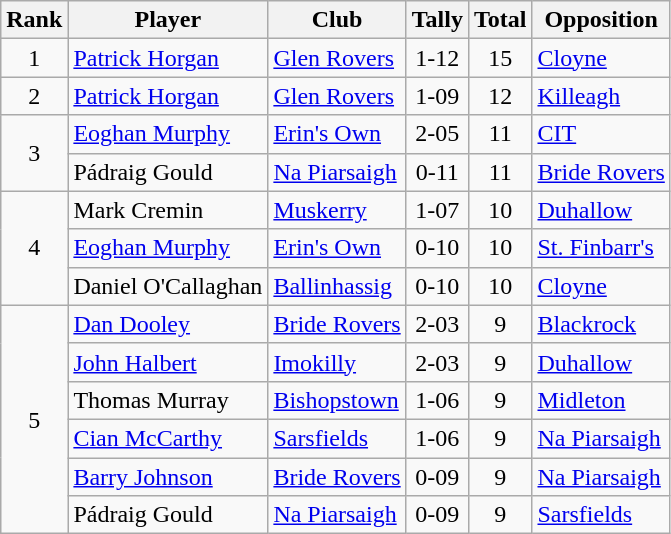<table class="wikitable">
<tr>
<th>Rank</th>
<th>Player</th>
<th>Club</th>
<th>Tally</th>
<th>Total</th>
<th>Opposition</th>
</tr>
<tr>
<td rowspan="1" style="text-align:center;">1</td>
<td><a href='#'>Patrick Horgan</a></td>
<td><a href='#'>Glen Rovers</a></td>
<td align=center>1-12</td>
<td align=center>15</td>
<td><a href='#'>Cloyne</a></td>
</tr>
<tr>
<td rowspan="1" style="text-align:center;">2</td>
<td><a href='#'>Patrick Horgan</a></td>
<td><a href='#'>Glen Rovers</a></td>
<td align=center>1-09</td>
<td align=center>12</td>
<td><a href='#'>Killeagh</a></td>
</tr>
<tr>
<td rowspan="2" style="text-align:center;">3</td>
<td><a href='#'>Eoghan Murphy</a></td>
<td><a href='#'>Erin's Own</a></td>
<td align=center>2-05</td>
<td align=center>11</td>
<td><a href='#'>CIT</a></td>
</tr>
<tr>
<td>Pádraig Gould</td>
<td><a href='#'>Na Piarsaigh</a></td>
<td align=center>0-11</td>
<td align=center>11</td>
<td><a href='#'>Bride Rovers</a></td>
</tr>
<tr>
<td rowspan="3" style="text-align:center;">4</td>
<td>Mark Cremin</td>
<td><a href='#'>Muskerry</a></td>
<td align=center>1-07</td>
<td align=center>10</td>
<td><a href='#'>Duhallow</a></td>
</tr>
<tr>
<td><a href='#'>Eoghan Murphy</a></td>
<td><a href='#'>Erin's Own</a></td>
<td align=center>0-10</td>
<td align=center>10</td>
<td><a href='#'>St. Finbarr's</a></td>
</tr>
<tr>
<td>Daniel O'Callaghan</td>
<td><a href='#'>Ballinhassig</a></td>
<td align=center>0-10</td>
<td align=center>10</td>
<td><a href='#'>Cloyne</a></td>
</tr>
<tr>
<td rowspan="6" style="text-align:center;">5</td>
<td><a href='#'>Dan Dooley</a></td>
<td><a href='#'>Bride Rovers</a></td>
<td align=center>2-03</td>
<td align=center>9</td>
<td><a href='#'>Blackrock</a></td>
</tr>
<tr>
<td><a href='#'>John Halbert</a></td>
<td><a href='#'>Imokilly</a></td>
<td align=center>2-03</td>
<td align=center>9</td>
<td><a href='#'>Duhallow</a></td>
</tr>
<tr>
<td>Thomas Murray</td>
<td><a href='#'>Bishopstown</a></td>
<td align=center>1-06</td>
<td align=center>9</td>
<td><a href='#'>Midleton</a></td>
</tr>
<tr>
<td><a href='#'>Cian McCarthy</a></td>
<td><a href='#'>Sarsfields</a></td>
<td align=center>1-06</td>
<td align=center>9</td>
<td><a href='#'>Na Piarsaigh</a></td>
</tr>
<tr>
<td><a href='#'>Barry Johnson</a></td>
<td><a href='#'>Bride Rovers</a></td>
<td align=center>0-09</td>
<td align=center>9</td>
<td><a href='#'>Na Piarsaigh</a></td>
</tr>
<tr>
<td>Pádraig Gould</td>
<td><a href='#'>Na Piarsaigh</a></td>
<td align=center>0-09</td>
<td align=center>9</td>
<td><a href='#'>Sarsfields</a></td>
</tr>
</table>
